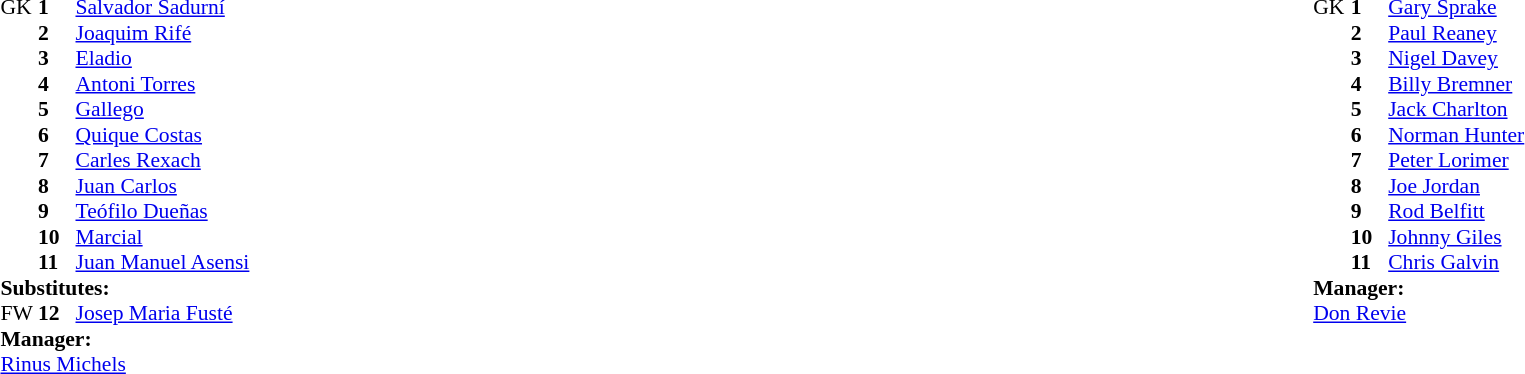<table width="100%">
<tr>
<td valign="top" width="50%"><br><table style="font-size: 90%" cellspacing="0" cellpadding="0">
<tr>
<td colspan="4"></td>
</tr>
<tr>
<th width=25></th>
<th width=25></th>
</tr>
<tr>
<td>GK</td>
<td><strong>1</strong></td>
<td> <a href='#'>Salvador Sadurní</a></td>
</tr>
<tr>
<td></td>
<td><strong>2</strong></td>
<td> <a href='#'>Joaquim Rifé</a></td>
</tr>
<tr>
<td></td>
<td><strong>3</strong></td>
<td> <a href='#'>Eladio</a></td>
</tr>
<tr>
<td></td>
<td><strong>4</strong></td>
<td> <a href='#'>Antoni Torres</a></td>
</tr>
<tr>
<td></td>
<td><strong>5</strong></td>
<td> <a href='#'>Gallego</a></td>
</tr>
<tr>
<td></td>
<td><strong>6</strong></td>
<td> <a href='#'>Quique Costas</a></td>
</tr>
<tr>
<td></td>
<td><strong>7</strong></td>
<td> <a href='#'>Carles Rexach</a></td>
</tr>
<tr>
<td></td>
<td><strong>8</strong></td>
<td> <a href='#'>Juan Carlos</a></td>
</tr>
<tr>
<td></td>
<td><strong>9</strong></td>
<td> <a href='#'>Teófilo Dueñas</a></td>
</tr>
<tr>
<td></td>
<td><strong>10</strong></td>
<td> <a href='#'>Marcial</a></td>
</tr>
<tr>
<td></td>
<td><strong>11</strong></td>
<td> <a href='#'>Juan Manuel Asensi</a></td>
<td></td>
<td></td>
</tr>
<tr>
<td colspan=3><strong>Substitutes:</strong></td>
</tr>
<tr>
<td>FW</td>
<td><strong>12</strong></td>
<td> <a href='#'>Josep Maria Fusté</a></td>
<td></td>
<td></td>
</tr>
<tr>
<td colspan=3><strong>Manager:</strong></td>
</tr>
<tr>
<td colspan=4> <a href='#'>Rinus Michels</a></td>
</tr>
</table>
</td>
<td></td>
<td valign="top" width="50%"><br><table style="font-size: 90%" cellspacing="0" cellpadding="0" align=center>
<tr>
<td colspan="4"></td>
</tr>
<tr>
<th width=25></th>
<th width=25></th>
</tr>
<tr>
<td>GK</td>
<td><strong>1</strong></td>
<td>   <a href='#'>Gary Sprake</a></td>
</tr>
<tr>
<td></td>
<td><strong>2</strong></td>
<td>       <a href='#'>Paul Reaney</a></td>
</tr>
<tr>
<td></td>
<td><strong>3</strong></td>
<td>       <a href='#'>Nigel Davey</a></td>
</tr>
<tr>
<td></td>
<td><strong>4</strong></td>
<td>       <a href='#'>Billy Bremner</a></td>
</tr>
<tr>
<td></td>
<td><strong>5</strong></td>
<td>       <a href='#'>Jack Charlton</a></td>
</tr>
<tr>
<td></td>
<td><strong>6</strong></td>
<td>       <a href='#'>Norman Hunter</a></td>
</tr>
<tr>
<td></td>
<td><strong>7</strong></td>
<td>       <a href='#'>Peter Lorimer</a></td>
</tr>
<tr>
<td></td>
<td><strong>8</strong></td>
<td>       <a href='#'>Joe Jordan</a></td>
</tr>
<tr>
<td></td>
<td><strong>9</strong></td>
<td>       <a href='#'>Rod Belfitt</a></td>
</tr>
<tr>
<td></td>
<td><strong>10</strong></td>
<td>      <a href='#'>Johnny Giles</a></td>
</tr>
<tr>
<td></td>
<td><strong>11</strong></td>
<td>      <a href='#'>Chris Galvin</a></td>
</tr>
<tr>
<td colspan=3><strong>Manager:</strong></td>
</tr>
<tr>
<td colspan=4> <a href='#'>Don Revie</a></td>
</tr>
<tr>
</tr>
</table>
</td>
</tr>
</table>
